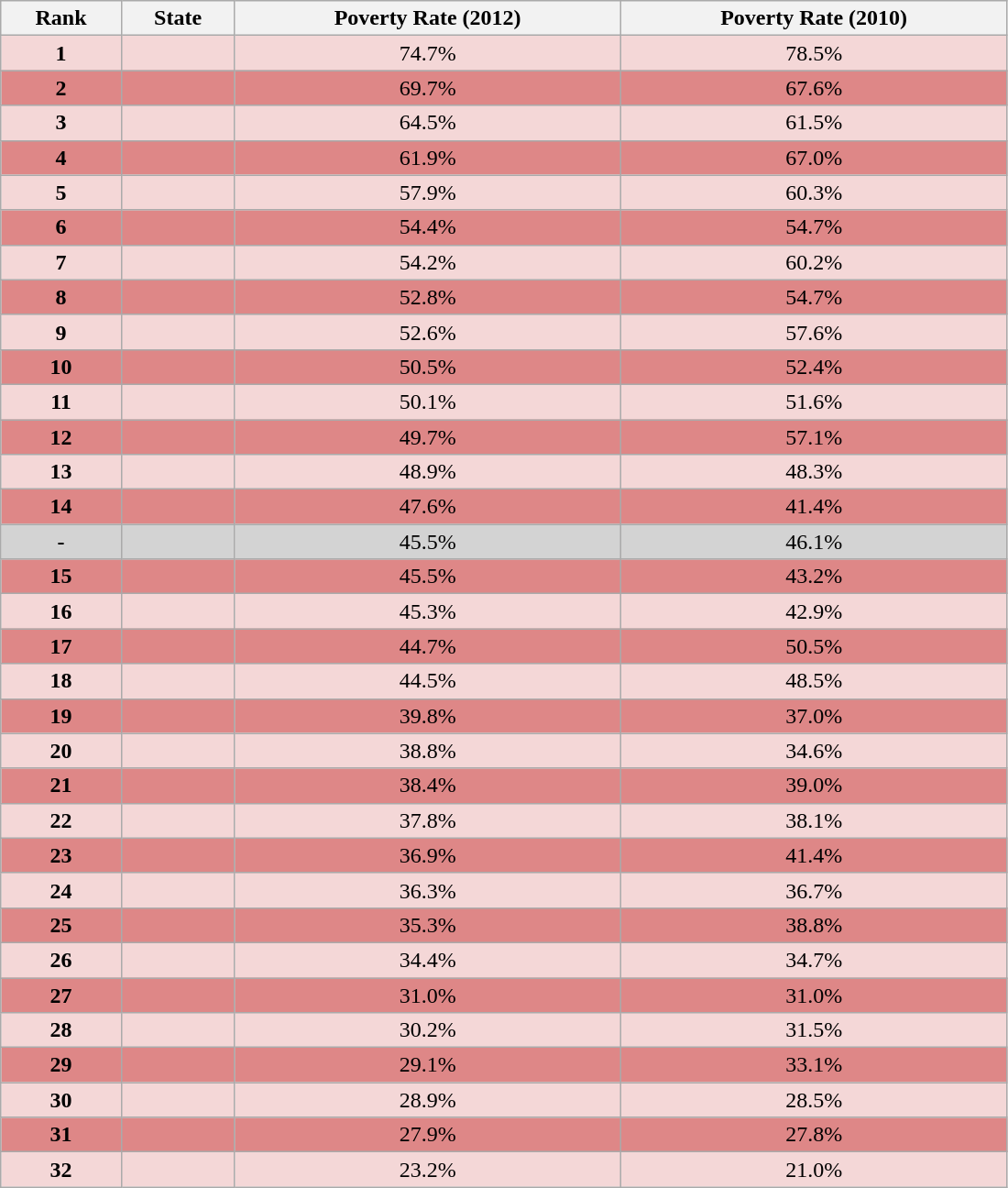<table class="wikitable sortable" style="width:58%;">
<tr>
<th><strong>Rank</strong></th>
<th><strong>State</strong></th>
<th><strong>Poverty Rate (2012)</strong> </th>
<th><strong>Poverty Rate (2010)</strong> </th>
</tr>
<tr bgcolor="#f4d7d7">
<td align="center"><strong>1</strong></td>
<td align="left"></td>
<td align="center">74.7%</td>
<td align="center">78.5%</td>
</tr>
<tr bgcolor="#de8787">
<td align="center"><strong>2</strong></td>
<td align="left"></td>
<td align="center">69.7%</td>
<td align="center">67.6%</td>
</tr>
<tr bgcolor="#f4d7d7">
<td align="center"><strong>3</strong></td>
<td align="left"></td>
<td align="center">64.5%</td>
<td align="center">61.5%</td>
</tr>
<tr bgcolor="#de8787">
<td align="center"><strong>4</strong></td>
<td align="left"></td>
<td align="center">61.9%</td>
<td align="center">67.0%</td>
</tr>
<tr bgcolor="#f4d7d7">
<td align="center"><strong>5</strong></td>
<td align="left"></td>
<td align="center">57.9%</td>
<td align="center">60.3%</td>
</tr>
<tr bgcolor="#de8787">
<td align="center"><strong>6</strong></td>
<td align="left"></td>
<td align="center">54.4%</td>
<td align="center">54.7%</td>
</tr>
<tr bgcolor="#f4d7d7">
<td align="center"><strong>7</strong></td>
<td align="left"></td>
<td align="center">54.2%</td>
<td align="center">60.2%</td>
</tr>
<tr bgcolor="#de8787">
<td align="center"><strong>8</strong></td>
<td align="left"></td>
<td align="center">52.8%</td>
<td align="center">54.7%</td>
</tr>
<tr bgcolor="#f4d7d7">
<td align="center"><strong>9</strong></td>
<td align="left"></td>
<td align="center">52.6%</td>
<td align="center">57.6%</td>
</tr>
<tr bgcolor="#de8787">
<td align="center"><strong>10</strong></td>
<td align="left"></td>
<td align="center">50.5%</td>
<td align="center">52.4%</td>
</tr>
<tr bgcolor="#f4d7d7">
<td align="center"><strong>11</strong></td>
<td align="left"></td>
<td align="center">50.1%</td>
<td align="center">51.6%</td>
</tr>
<tr bgcolor="#de8787">
<td align="center"><strong>12</strong></td>
<td align="left"></td>
<td align="center">49.7%</td>
<td align="center">57.1%</td>
</tr>
<tr bgcolor="#f4d7d7">
<td align="center"><strong>13</strong></td>
<td align="left"></td>
<td align="center">48.9%</td>
<td align="center">48.3%</td>
</tr>
<tr bgcolor="#de8787">
<td align="center"><strong>14</strong></td>
<td align="left"></td>
<td align="center">47.6%</td>
<td align="center">41.4%</td>
</tr>
<tr bgcolor="lightgrey">
<td align="center"><strong>-</strong></td>
<td align="left"></td>
<td align="center">45.5%</td>
<td align="center">46.1%</td>
</tr>
<tr bgcolor="#de8787">
<td align="center"><strong>15</strong></td>
<td align="left"></td>
<td align="center">45.5%</td>
<td align="center">43.2%</td>
</tr>
<tr bgcolor="#f4d7d7">
<td align="center"><strong>16</strong></td>
<td align="left"></td>
<td align="center">45.3%</td>
<td align="center">42.9%</td>
</tr>
<tr bgcolor="#de8787">
<td align="center"><strong>17</strong></td>
<td align="left"></td>
<td align="center">44.7%</td>
<td align="center">50.5%</td>
</tr>
<tr bgcolor="#f4d7d7">
<td align="center"><strong>18</strong></td>
<td align="left"></td>
<td align="center">44.5%</td>
<td align="center">48.5%</td>
</tr>
<tr bgcolor="#de8787">
<td align="center"><strong>19</strong></td>
<td align="left"></td>
<td align="center">39.8%</td>
<td align="center">37.0%</td>
</tr>
<tr bgcolor="#f4d7d7">
<td align="center"><strong>20</strong></td>
<td align="left"></td>
<td align="center">38.8%</td>
<td align="center">34.6%</td>
</tr>
<tr bgcolor="#de8787">
<td align="center"><strong>21</strong></td>
<td align="left"></td>
<td align="center">38.4%</td>
<td align="center">39.0%</td>
</tr>
<tr bgcolor="#f4d7d7">
<td align="center"><strong>22</strong></td>
<td align="left"></td>
<td align="center">37.8%</td>
<td align="center">38.1%</td>
</tr>
<tr bgcolor="#de8787">
<td align="center"><strong>23</strong></td>
<td align="left"></td>
<td align="center">36.9%</td>
<td align="center">41.4%</td>
</tr>
<tr bgcolor="#f4d7d7">
<td align="center"><strong>24</strong></td>
<td align="left"></td>
<td align="center">36.3%</td>
<td align="center">36.7%</td>
</tr>
<tr bgcolor="#de8787">
<td align="center"><strong>25</strong></td>
<td align="left"></td>
<td align="center">35.3%</td>
<td align="center">38.8%</td>
</tr>
<tr bgcolor="#f4d7d7">
<td align="center"><strong>26</strong></td>
<td align="left"></td>
<td align="center">34.4%</td>
<td align="center">34.7%</td>
</tr>
<tr bgcolor="#de8787">
<td align="center"><strong>27</strong></td>
<td align="left"></td>
<td align="center">31.0%</td>
<td align="center">31.0%</td>
</tr>
<tr bgcolor="#f4d7d7">
<td align="center"><strong>28</strong></td>
<td align="left"></td>
<td align="center">30.2%</td>
<td align="center">31.5%</td>
</tr>
<tr bgcolor="#de8787">
<td align="center"><strong>29</strong></td>
<td align="left"></td>
<td align="center">29.1%</td>
<td align="center">33.1%</td>
</tr>
<tr bgcolor="#f4d7d7">
<td align="center"><strong>30</strong></td>
<td align="left"></td>
<td align="center">28.9%</td>
<td align="center">28.5%</td>
</tr>
<tr bgcolor="#de8787">
<td align="center"><strong>31</strong></td>
<td align="left"></td>
<td align="center">27.9%</td>
<td align="center">27.8%</td>
</tr>
<tr bgcolor="#f4d7d7">
<td align="center"><strong>32</strong></td>
<td align="left"></td>
<td align="center">23.2%</td>
<td align="center">21.0%</td>
</tr>
</table>
